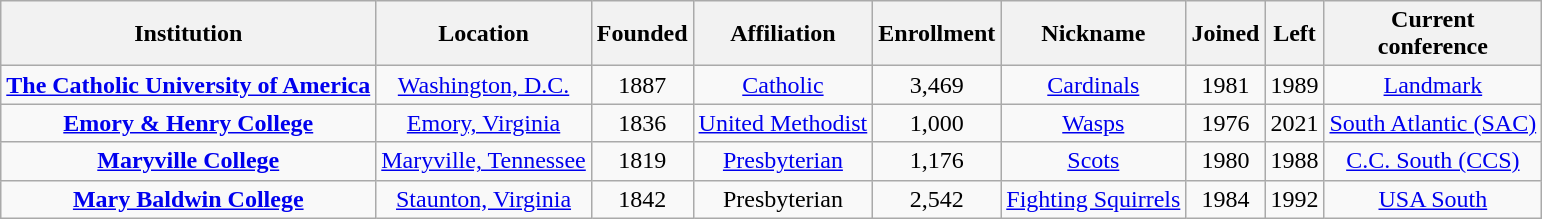<table class="wikitable sortable" style="text-align: center;">
<tr>
<th>Institution</th>
<th>Location</th>
<th>Founded</th>
<th>Affiliation</th>
<th>Enrollment</th>
<th>Nickname</th>
<th>Joined</th>
<th>Left</th>
<th>Current<br>conference</th>
</tr>
<tr>
<td><strong><a href='#'>The Catholic University of America</a></strong></td>
<td><a href='#'>Washington, D.C.</a></td>
<td>1887</td>
<td><a href='#'>Catholic</a><br></td>
<td>3,469</td>
<td><a href='#'>Cardinals</a></td>
<td>1981</td>
<td>1989</td>
<td><a href='#'>Landmark</a></td>
</tr>
<tr>
<td><strong><a href='#'>Emory & Henry College</a></strong></td>
<td><a href='#'>Emory, Virginia</a></td>
<td>1836</td>
<td><a href='#'>United Methodist</a></td>
<td>1,000</td>
<td><a href='#'>Wasps</a></td>
<td>1976</td>
<td>2021</td>
<td><a href='#'>South Atlantic (SAC)</a></td>
</tr>
<tr>
<td><strong><a href='#'>Maryville College</a></strong></td>
<td><a href='#'>Maryville, Tennessee</a></td>
<td>1819</td>
<td><a href='#'>Presbyterian</a></td>
<td>1,176</td>
<td><a href='#'>Scots</a></td>
<td>1980</td>
<td>1988</td>
<td><a href='#'>C.C. South (CCS)</a><br></td>
</tr>
<tr>
<td><strong><a href='#'>Mary Baldwin College</a></strong></td>
<td><a href='#'>Staunton, Virginia</a></td>
<td>1842</td>
<td>Presbyterian</td>
<td>2,542</td>
<td><a href='#'>Fighting Squirrels</a></td>
<td>1984</td>
<td>1992</td>
<td><a href='#'>USA South</a></td>
</tr>
</table>
